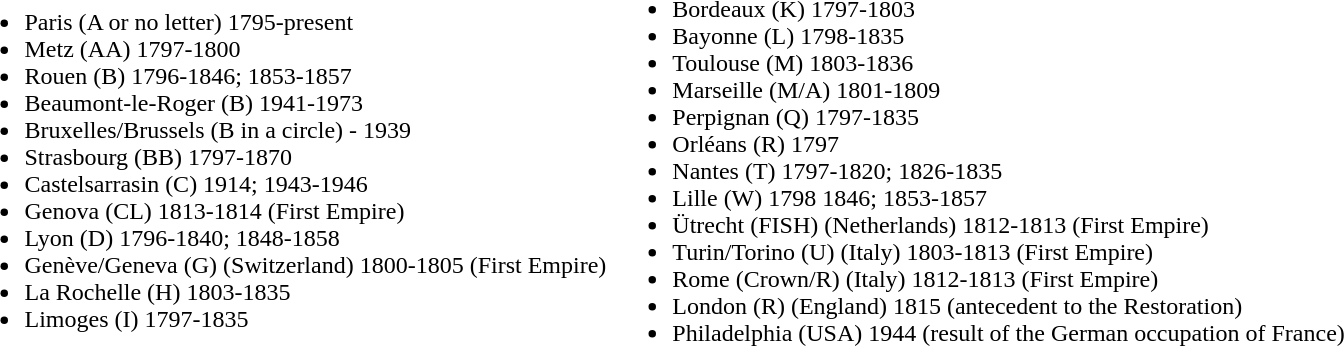<table>
<tr>
<td><br><ul><li>Paris (A or no letter) 1795-present</li><li>Metz (AA) 1797-1800</li><li>Rouen (B) 1796-1846; 1853-1857</li><li>Beaumont-le-Roger (B) 1941-1973</li><li>Bruxelles/Brussels (B in a circle) - 1939</li><li>Strasbourg (BB) 1797-1870</li><li>Castelsarrasin (C) 1914; 1943-1946</li><li>Genova (CL) 1813-1814 (First Empire)</li><li>Lyon (D) 1796-1840; 1848-1858</li><li>Genève/Geneva (G) (Switzerland) 1800-1805 (First Empire)</li><li>La Rochelle (H) 1803-1835</li><li>Limoges (I) 1797-1835</li></ul></td>
<td><br><ul><li>Bordeaux (K) 1797-1803</li><li>Bayonne (L) 1798-1835</li><li>Toulouse (M) 1803-1836</li><li>Marseille (M/A) 1801-1809</li><li>Perpignan (Q) 1797-1835</li><li>Orléans (R) 1797</li><li>Nantes (T) 1797-1820; 1826-1835</li><li>Lille (W) 1798 1846; 1853-1857</li><li>Ütrecht (FISH) (Netherlands) 1812-1813 (First Empire)</li><li>Turin/Torino (U) (Italy) 1803-1813 (First Empire)</li><li>Rome (Crown/R) (Italy) 1812-1813 (First Empire)</li><li>London (R) (England) 1815 (antecedent to the Restoration)</li><li>Philadelphia (USA) 1944 (result of the German occupation of France)</li></ul></td>
</tr>
</table>
